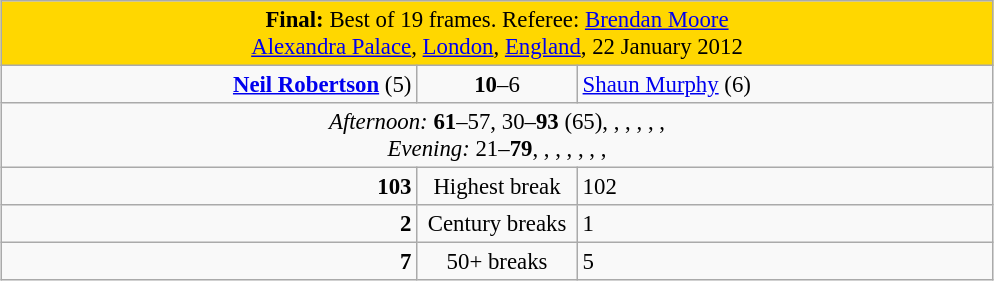<table class="wikitable" style="font-size: 95%; margin: 1em auto 1em auto;">
<tr>
<td colspan="3" align="center" bgcolor="#ffd700"><strong>Final:</strong> Best of 19 frames. Referee: <a href='#'>Brendan Moore</a><br><a href='#'>Alexandra Palace</a>, <a href='#'>London</a>, <a href='#'>England</a>, 22 January 2012</td>
</tr>
<tr>
<td width = "270" align="right"><strong><a href='#'>Neil Robertson</a></strong> (5)<br></td>
<td width = "100" align="center"><strong>10</strong>–6</td>
<td width = "270"><a href='#'>Shaun Murphy</a> (6)<br></td>
</tr>
<tr>
<td colspan="3" align="center" style="font-size: 100%"><em>Afternoon:</em> <strong>61</strong>–57, 30–<strong>93</strong> (65), , , , , ,  <br><em>Evening:</em> 21–<strong>79</strong>, , , , , , , </td>
</tr>
<tr>
<td align="right"><strong>103</strong></td>
<td align="center">Highest break</td>
<td>102</td>
</tr>
<tr>
<td align="right"><strong>2</strong></td>
<td align="center">Century breaks</td>
<td>1</td>
</tr>
<tr>
<td align="right"><strong>7</strong></td>
<td align="center">50+ breaks</td>
<td>5</td>
</tr>
</table>
